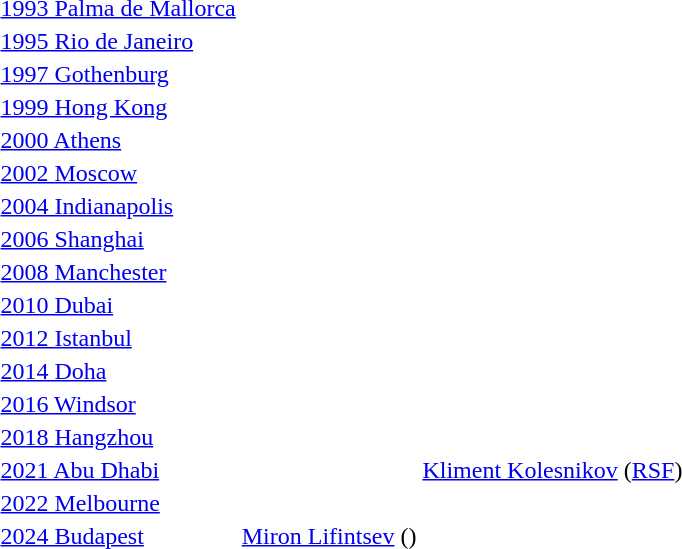<table>
<tr>
<td><a href='#'>1993 Palma de Mallorca</a></td>
<td></td>
<td></td>
<td></td>
</tr>
<tr>
<td><a href='#'>1995 Rio de Janeiro</a></td>
<td></td>
<td></td>
<td></td>
</tr>
<tr>
<td><a href='#'>1997 Gothenburg</a></td>
<td></td>
<td></td>
<td></td>
</tr>
<tr>
<td><a href='#'>1999 Hong Kong</a></td>
<td></td>
<td></td>
<td></td>
</tr>
<tr>
<td><a href='#'>2000 Athens</a></td>
<td></td>
<td></td>
<td></td>
</tr>
<tr>
<td><a href='#'>2002 Moscow</a></td>
<td></td>
<td></td>
<td></td>
</tr>
<tr>
<td><a href='#'>2004 Indianapolis</a></td>
<td></td>
<td></td>
<td></td>
</tr>
<tr>
<td rowspan=2><a href='#'>2006 Shanghai</a></td>
<td rowspan=2></td>
<td rowspan=2></td>
<td></td>
</tr>
<tr>
<td></td>
</tr>
<tr>
<td><a href='#'>2008 Manchester</a></td>
<td></td>
<td></td>
<td></td>
</tr>
<tr>
<td><a href='#'>2010 Dubai</a></td>
<td></td>
<td></td>
<td></td>
</tr>
<tr>
<td><a href='#'>2012 Istanbul</a></td>
<td></td>
<td></td>
<td></td>
</tr>
<tr>
<td><a href='#'>2014 Doha</a></td>
<td></td>
<td></td>
<td></td>
</tr>
<tr>
<td><a href='#'>2016 Windsor</a></td>
<td></td>
<td></td>
<td></td>
</tr>
<tr>
<td><a href='#'>2018 Hangzhou</a></td>
<td></td>
<td></td>
<td></td>
</tr>
<tr>
<td><a href='#'>2021 Abu Dhabi</a></td>
<td></td>
<td><a href='#'>Kliment Kolesnikov</a> (<a href='#'>RSF</a>)</td>
<td></td>
</tr>
<tr>
<td><a href='#'>2022 Melbourne</a></td>
<td></td>
<td></td>
<td></td>
</tr>
<tr>
<td><a href='#'>2024 Budapest</a></td>
<td> <a href='#'>Miron Lifintsev</a> ()</td>
<td></td>
<td></td>
</tr>
</table>
